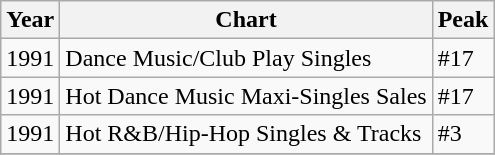<table class="wikitable" border="1">
<tr>
<th>Year</th>
<th>Chart</th>
<th>Peak</th>
</tr>
<tr>
<td>1991</td>
<td>Dance Music/Club Play Singles</td>
<td>#17</td>
</tr>
<tr>
<td>1991</td>
<td>Hot Dance Music Maxi-Singles Sales</td>
<td>#17</td>
</tr>
<tr>
<td>1991</td>
<td>Hot R&B/Hip-Hop Singles & Tracks</td>
<td>#3</td>
</tr>
<tr>
</tr>
</table>
